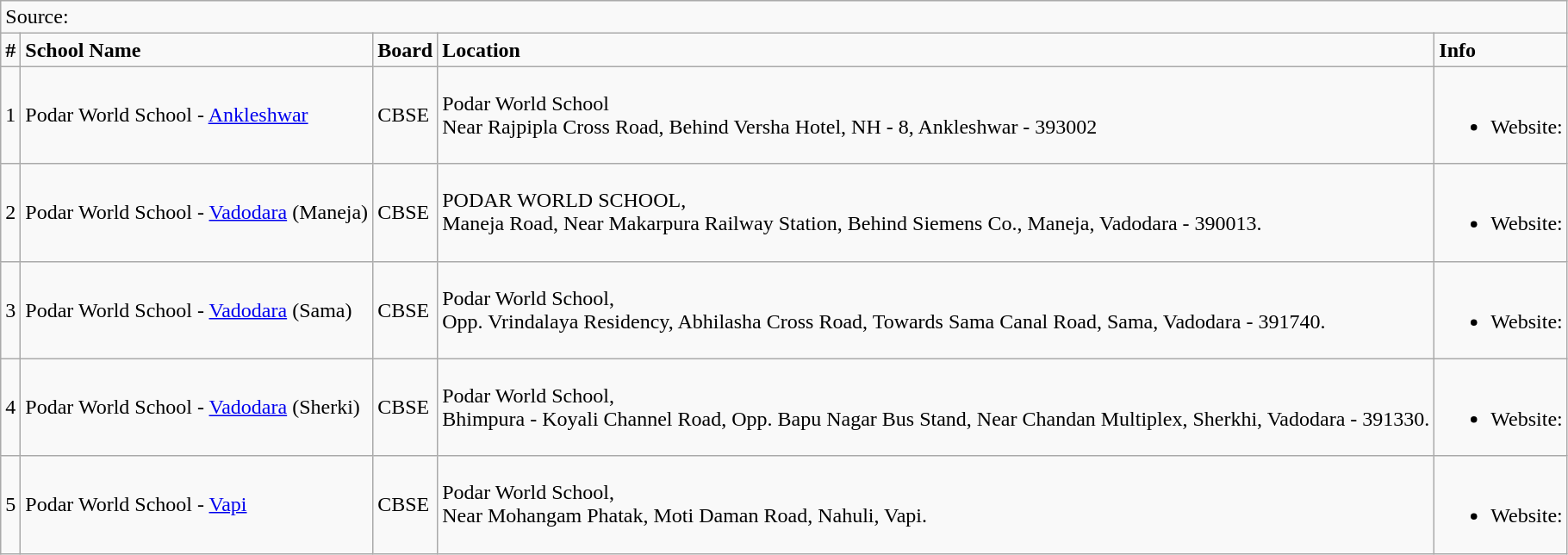<table class="wikitable">
<tr>
<td colspan="5">Source:</td>
</tr>
<tr>
<td><strong>#</strong></td>
<td><strong>School Name</strong></td>
<td><strong>Board</strong></td>
<td><strong>Location</strong></td>
<td><strong>Info</strong></td>
</tr>
<tr>
<td>1</td>
<td>Podar World School - <a href='#'>Ankleshwar</a></td>
<td>CBSE</td>
<td>Podar World School<br>Near Rajpipla Cross Road,
Behind Versha Hotel,
NH - 8, Ankleshwar - 393002</td>
<td><br><ul><li>Website:</li></ul></td>
</tr>
<tr>
<td>2</td>
<td>Podar World School - <a href='#'>Vadodara</a> (Maneja)</td>
<td>CBSE</td>
<td>PODAR WORLD SCHOOL,<br>Maneja Road,
Near Makarpura Railway Station,
Behind Siemens Co.,
Maneja, Vadodara - 390013.</td>
<td><br><ul><li>Website:</li></ul></td>
</tr>
<tr>
<td>3</td>
<td>Podar World School - <a href='#'>Vadodara</a> (Sama)</td>
<td>CBSE</td>
<td>Podar World School,<br>Opp. Vrindalaya Residency,
Abhilasha Cross Road,
Towards Sama Canal Road,
Sama, Vadodara - 391740.</td>
<td><br><ul><li>Website:</li></ul></td>
</tr>
<tr>
<td>4</td>
<td>Podar World School - <a href='#'>Vadodara</a> (Sherki)</td>
<td>CBSE</td>
<td>Podar World School,<br>Bhimpura - Koyali Channel Road,
Opp. Bapu Nagar Bus Stand,
Near Chandan Multiplex,
Sherkhi, Vadodara - 391330.</td>
<td><br><ul><li>Website:</li></ul></td>
</tr>
<tr>
<td>5</td>
<td>Podar World School - <a href='#'>Vapi</a></td>
<td>CBSE</td>
<td>Podar World School,<br>Near Mohangam Phatak,
Moti Daman Road,
Nahuli, Vapi.</td>
<td><br><ul><li>Website:</li></ul></td>
</tr>
</table>
